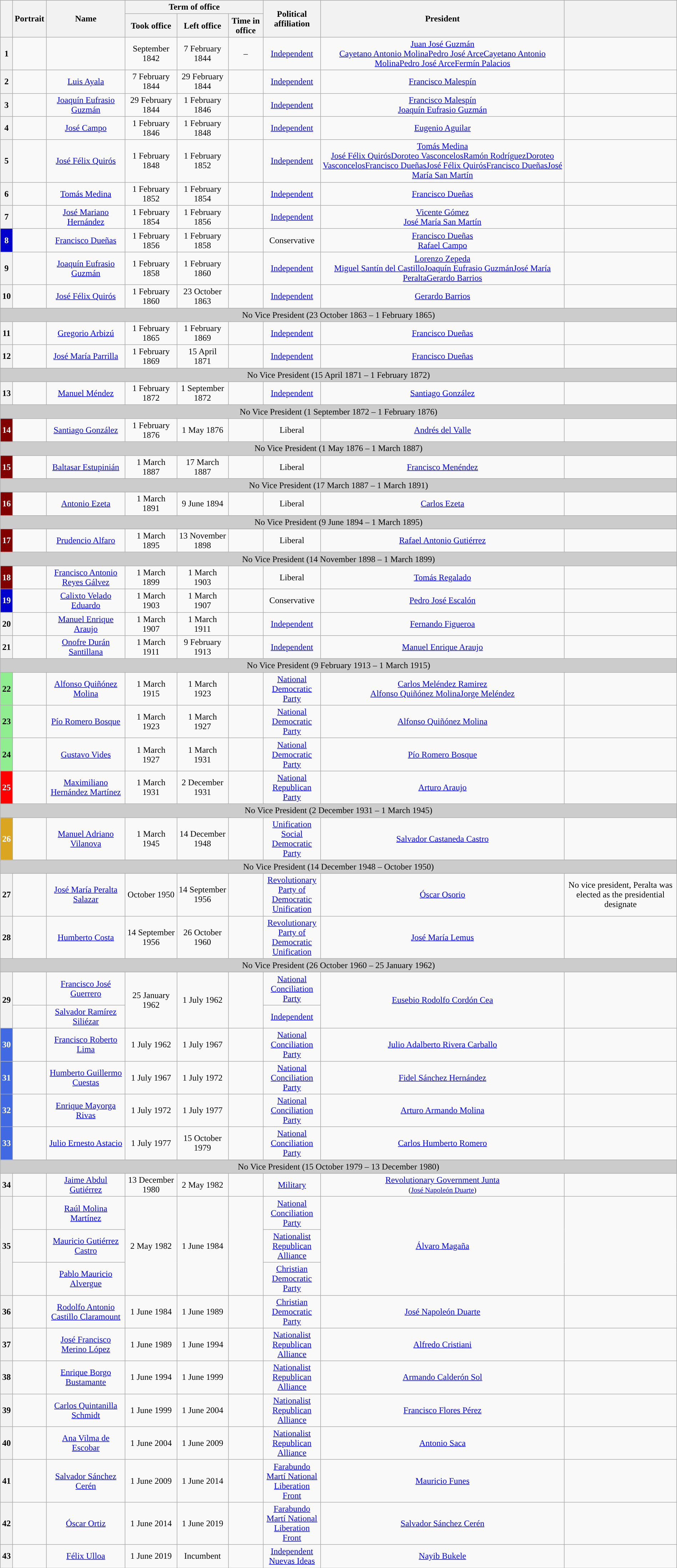<table class="wikitable" style="text-align:center" width="100%">
<tr style="background:#cccccc">
<th rowspan="2"></th>
<th rowspan="2">Portrait</th>
<th rowspan="2">Name<br></th>
<th colspan="3" width="100">Term of office</th>
<th rowspan="2" width="100">Political affiliation</th>
<th rowspan="2">President</th>
<th rowspan=2></th>
</tr>
<tr>
<th>Took office</th>
<th>Left office</th>
<th>Time in office</th>
</tr>
<tr>
<th style="background:">1</th>
<td></td>
<td><br></td>
<td>September 1842</td>
<td>7 February 1844</td>
<td>–</td>
<td><a href='#'>Independent</a></td>
<td><a href='#'>Juan José Guzmán</a><br><a href='#'>Cayetano Antonio Molina</a><a href='#'>Pedro José Arce</a><a href='#'>Cayetano Antonio Molina</a><a href='#'>Pedro José Arce</a><a href='#'>Fermín Palacios</a></td>
<td></td>
</tr>
<tr>
<th style="background:">2</th>
<td></td>
<td><a href='#'>Luis Ayala</a><br></td>
<td>7 February 1844</td>
<td>29 February 1844</td>
<td></td>
<td><a href='#'>Independent</a></td>
<td><a href='#'>Francisco Malespín</a></td>
<td></td>
</tr>
<tr>
<th style="background:">3</th>
<td></td>
<td><a href='#'>Joaquín Eufrasio Guzmán</a><br></td>
<td>29 February 1844</td>
<td>1 February 1846</td>
<td></td>
<td><a href='#'>Independent</a></td>
<td><a href='#'>Francisco Malespín</a><br><a href='#'>Joaquín Eufrasio Guzmán</a></td>
<td></td>
</tr>
<tr>
<th style="background:">4</th>
<td></td>
<td><a href='#'>José Campo</a><br></td>
<td>1 February 1846</td>
<td>1 February 1848</td>
<td></td>
<td><a href='#'>Independent</a></td>
<td><a href='#'>Eugenio Aguilar</a></td>
<td></td>
</tr>
<tr>
<th style="background:">5</th>
<td></td>
<td><a href='#'>José Félix Quirós</a><br></td>
<td>1 February 1848</td>
<td>1 February 1852</td>
<td></td>
<td><a href='#'>Independent</a></td>
<td><a href='#'>Tomás Medina</a><br><a href='#'>José Félix Quirós</a><a href='#'>Doroteo Vasconcelos</a><a href='#'>Ramón Rodríguez</a><a href='#'>Doroteo Vasconcelos</a><a href='#'>Francisco Dueñas</a><a href='#'>José Félix Quirós</a><a href='#'>Francisco Dueñas</a><a href='#'>José María San Martín</a></td>
<td></td>
</tr>
<tr>
<th style="background:">6</th>
<td></td>
<td><a href='#'>Tomás Medina</a><br></td>
<td>1 February 1852</td>
<td>1 February 1854</td>
<td></td>
<td><a href='#'>Independent</a></td>
<td><a href='#'>Francisco Dueñas</a></td>
<td></td>
</tr>
<tr>
<th style="background:">7</th>
<td></td>
<td><a href='#'>José Mariano Hernández</a><br></td>
<td>1 February 1854</td>
<td>1 February 1856</td>
<td></td>
<td><a href='#'>Independent</a></td>
<td><a href='#'>Vicente Gómez</a><br><a href='#'>José María San Martín</a></td>
<td></td>
</tr>
<tr>
<th style="background:#0000CD; color:white">8</th>
<td></td>
<td><a href='#'>Francisco Dueñas</a><br></td>
<td>1 February 1856</td>
<td>1 February 1858</td>
<td></td>
<td>Conservative</td>
<td><a href='#'>Francisco Dueñas</a><br><a href='#'>Rafael Campo</a></td>
<td></td>
</tr>
<tr>
<th style="background:">9</th>
<td></td>
<td><a href='#'>Joaquín Eufrasio Guzmán</a><br></td>
<td>1 February 1858</td>
<td>1 February 1860</td>
<td></td>
<td><a href='#'>Independent</a></td>
<td><a href='#'>Lorenzo Zepeda</a><br><a href='#'>Miguel Santín del Castillo</a><a href='#'>Joaquín Eufrasio Guzmán</a><a href='#'>José María Peralta</a><a href='#'>Gerardo Barrios</a></td>
<td></td>
</tr>
<tr>
<th style="background:">10</th>
<td></td>
<td><a href='#'>José Félix Quirós</a><br></td>
<td>1 February 1860</td>
<td>23 October 1863</td>
<td></td>
<td><a href='#'>Independent</a></td>
<td><a href='#'>Gerardo Barrios</a></td>
<td></td>
</tr>
<tr>
<td style="background:#ccc" colspan=9>No Vice President (23 October 1863 – 1 February 1865)</td>
</tr>
<tr>
<th style="background:">11</th>
<td></td>
<td><a href='#'>Gregorio Arbizú</a><br></td>
<td>1 February 1865</td>
<td>1 February 1869</td>
<td></td>
<td><a href='#'>Independent</a></td>
<td><a href='#'>Francisco Dueñas</a></td>
<td></td>
</tr>
<tr>
<th style="background:">12</th>
<td></td>
<td><a href='#'>José María Parrilla</a><br></td>
<td>1 February 1869</td>
<td>15 April 1871</td>
<td></td>
<td><a href='#'>Independent</a></td>
<td><a href='#'>Francisco Dueñas</a></td>
<td></td>
</tr>
<tr>
<td style="background:#ccc" colspan=9>No Vice President (15 April 1871 – 1 February 1872)</td>
</tr>
<tr>
<th style="background:">13</th>
<td></td>
<td><a href='#'>Manuel Méndez</a><br></td>
<td>1 February 1872</td>
<td>1 September 1872</td>
<td></td>
<td><a href='#'>Independent</a></td>
<td><a href='#'>Santiago González</a></td>
<td></td>
</tr>
<tr>
<td style="background:#ccc" colspan=9>No Vice President (1 September 1872 – 1 February 1876)</td>
</tr>
<tr>
<th style="background:Maroon; color:white">14</th>
<td></td>
<td><a href='#'>Santiago González</a><br></td>
<td>1 February 1876</td>
<td>1 May 1876</td>
<td></td>
<td>Liberal</td>
<td><a href='#'>Andrés del Valle</a></td>
<td></td>
</tr>
<tr>
<td style="background:#ccc" colspan=9>No Vice President (1 May 1876 – 1 March 1887)</td>
</tr>
<tr>
<th style="background:Maroon; color:white">15</th>
<td></td>
<td><a href='#'>Baltasar Estupinián</a><br></td>
<td>1 March 1887</td>
<td>17 March 1887</td>
<td></td>
<td>Liberal</td>
<td><a href='#'>Francisco Menéndez</a></td>
<td></td>
</tr>
<tr>
<td style="background:#ccc" colspan=9>No Vice President (17 March 1887 – 1 March 1891)</td>
</tr>
<tr>
<th style="background:Maroon; color:white">16</th>
<td></td>
<td><a href='#'>Antonio Ezeta</a><br></td>
<td>1 March 1891</td>
<td>9 June 1894</td>
<td></td>
<td>Liberal</td>
<td><a href='#'>Carlos Ezeta</a></td>
<td></td>
</tr>
<tr>
<td style="background:#ccc" colspan=9>No Vice President (9 June 1894 – 1 March 1895)</td>
</tr>
<tr>
<th style="background:Maroon; color:white">17</th>
<td></td>
<td><a href='#'>Prudencio Alfaro</a><br></td>
<td>1 March 1895</td>
<td>13 November 1898</td>
<td></td>
<td>Liberal</td>
<td><a href='#'>Rafael Antonio Gutiérrez</a></td>
<td></td>
</tr>
<tr>
<td style="background:#ccc" colspan=9>No Vice President (14 November 1898 – 1 March 1899)</td>
</tr>
<tr>
<th style="background:Maroon; color:white">18</th>
<td></td>
<td><a href='#'>Francisco Antonio Reyes Gálvez</a><br></td>
<td>1 March 1899</td>
<td>1 March 1903</td>
<td></td>
<td>Liberal</td>
<td><a href='#'>Tomás Regalado</a></td>
<td></td>
</tr>
<tr>
<th style="background:#0000CD; color:white">19</th>
<td></td>
<td><a href='#'>Calixto Velado Eduardo</a><br></td>
<td>1 March 1903</td>
<td>1 March 1907</td>
<td></td>
<td>Conservative</td>
<td><a href='#'>Pedro José Escalón</a></td>
<td></td>
</tr>
<tr>
<th style="background:">20</th>
<td></td>
<td><a href='#'>Manuel Enrique Araujo</a><br></td>
<td>1 March 1907</td>
<td>1 March 1911</td>
<td></td>
<td><a href='#'>Independent</a></td>
<td><a href='#'>Fernando Figueroa</a></td>
<td></td>
</tr>
<tr>
<th style="background:">21</th>
<td></td>
<td><a href='#'>Onofre Durán Santillana</a><br></td>
<td>1 March 1911</td>
<td>9 February 1913</td>
<td></td>
<td><a href='#'>Independent</a></td>
<td><a href='#'>Manuel Enrique Araujo</a></td>
<td></td>
</tr>
<tr>
<td style="background:#ccc" colspan=9>No Vice President (9 February 1913 – 1 March 1915)</td>
</tr>
<tr>
<th style="background:#90EE90; color:black">22</th>
<td></td>
<td><a href='#'>Alfonso Quiñónez Molina</a><br></td>
<td>1 March 1915</td>
<td>1 March 1923</td>
<td></td>
<td><a href='#'>National Democratic Party</a></td>
<td><a href='#'>Carlos Meléndez Ramirez</a><br><a href='#'>Alfonso Quiñónez Molina</a><a href='#'>Jorge Meléndez</a></td>
<td></td>
</tr>
<tr>
<th style="background:#90EE90; color:black">23</th>
<td></td>
<td><a href='#'>Pío Romero Bosque</a><br></td>
<td>1 March 1923</td>
<td>1 March 1927</td>
<td></td>
<td><a href='#'>National Democratic Party</a></td>
<td><a href='#'>Alfonso Quiñónez Molina</a></td>
<td></td>
</tr>
<tr>
<th style="background:#90EE90; color:black">24</th>
<td></td>
<td><a href='#'>Gustavo Vides</a><br></td>
<td>1 March 1927</td>
<td>1 March 1931</td>
<td></td>
<td><a href='#'>National Democratic Party</a></td>
<td><a href='#'>Pío Romero Bosque</a></td>
<td></td>
</tr>
<tr>
<th style="background:#FF0000; color:white">25</th>
<td></td>
<td><a href='#'>Maximiliano Hernández Martínez</a><br></td>
<td>1 March 1931</td>
<td>2 December 1931</td>
<td></td>
<td><a href='#'>National Republican Party</a></td>
<td><a href='#'>Arturo Araujo</a></td>
<td></td>
</tr>
<tr>
<td style="background:#ccc" colspan=9>No Vice President (2 December 1931 – 1 March 1945)</td>
</tr>
<tr>
<th style="background:#DAA520; color:white">26</th>
<td></td>
<td><a href='#'>Manuel Adriano Vilanova</a><br></td>
<td>1 March 1945</td>
<td>14 December 1948</td>
<td></td>
<td><a href='#'>Unification Social Democratic Party</a></td>
<td><a href='#'>Salvador Castaneda Castro</a></td>
<td></td>
</tr>
<tr>
<td style="background:#ccc" colspan=9>No Vice President (14 December 1948 – October 1950)</td>
</tr>
<tr>
<th style="background:">27</th>
<td></td>
<td><a href='#'>José María Peralta Salazar</a><br></td>
<td>October 1950</td>
<td>14 September 1956</td>
<td></td>
<td><a href='#'>Revolutionary Party of Democratic Unification</a></td>
<td><a href='#'>Óscar Osorio</a></td>
<td>No vice president, Peralta was elected as the presidential designate</td>
</tr>
<tr>
<th style="background:">28</th>
<td></td>
<td><a href='#'>Humberto Costa</a><br></td>
<td>14 September 1956</td>
<td>26 October 1960</td>
<td></td>
<td><a href='#'>Revolutionary Party of Democratic Unification</a></td>
<td><a href='#'>José María Lemus</a></td>
<td></td>
</tr>
<tr>
<td style="background:#ccc" colspan=9>No Vice President (26 October 1960 – 25 January 1962)</td>
</tr>
<tr>
<th rowspan=2 style="background:">29</th>
<td></td>
<td><a href='#'>Francisco José Guerrero</a><br></td>
<td rowspan=2>25 January 1962</td>
<td rowspan=2>1 July 1962</td>
<td rowspan=2></td>
<td><a href='#'>National Conciliation Party</a></td>
<td rowspan=2><a href='#'>Eusebio Rodolfo Cordón Cea</a></td>
<td rowspan=2></td>
</tr>
<tr>
<td></td>
<td><a href='#'>Salvador Ramírez Siliézar</a><br></td>
<td><a href='#'>Independent</a></td>
</tr>
<tr>
<th style="background:#4169E1; color:white">30</th>
<td></td>
<td><a href='#'>Francisco Roberto Lima</a><br></td>
<td>1 July 1962</td>
<td>1 July 1967</td>
<td></td>
<td><a href='#'>National Conciliation Party</a></td>
<td><a href='#'>Julio Adalberto Rivera Carballo</a></td>
<td></td>
</tr>
<tr>
<th style="background:#4169E1; color:white">31</th>
<td></td>
<td><a href='#'>Humberto Guillermo Cuestas</a><br></td>
<td>1 July 1967</td>
<td>1 July 1972</td>
<td></td>
<td><a href='#'>National Conciliation Party</a></td>
<td><a href='#'>Fidel Sánchez Hernández</a></td>
<td></td>
</tr>
<tr>
<th style="background:#4169E1; color:white">32</th>
<td></td>
<td><a href='#'>Enrique Mayorga Rivas</a><br></td>
<td>1 July 1972</td>
<td>1 July 1977</td>
<td></td>
<td><a href='#'>National Conciliation Party</a></td>
<td><a href='#'>Arturo Armando Molina</a></td>
<td></td>
</tr>
<tr>
<th style="background:#4169E1; color:white">33</th>
<td></td>
<td><a href='#'>Julio Ernesto Astacio</a><br></td>
<td>1 July 1977</td>
<td>15 October 1979</td>
<td></td>
<td><a href='#'>National Conciliation Party</a></td>
<td><a href='#'>Carlos Humberto Romero</a></td>
<td></td>
</tr>
<tr>
<td style="background:#ccc" colspan=9>No Vice President (15 October 1979 – 13 December 1980)</td>
</tr>
<tr>
<th style="background:">34</th>
<td></td>
<td><a href='#'>Jaime Abdul Gutiérrez</a><br></td>
<td>13 December 1980</td>
<td>2 May 1982</td>
<td></td>
<td><a href='#'>Military</a></td>
<td><a href='#'>Revolutionary Government Junta</a><br><small>(<a href='#'>José Napoleón Duarte</a>)</small></td>
<td></td>
</tr>
<tr>
<th rowspan=3 style="background:">35</th>
<td></td>
<td><a href='#'>Raúl Molina Martínez</a><br></td>
<td rowspan=3>2 May 1982</td>
<td rowspan=3>1 June 1984</td>
<td rowspan=3></td>
<td><a href='#'>National Conciliation Party</a></td>
<td rowspan=3><a href='#'>Álvaro Magaña</a></td>
<td rowspan=3></td>
</tr>
<tr>
<td></td>
<td><a href='#'>Mauricio Gutiérrez Castro</a><br></td>
<td><a href='#'>Nationalist Republican Alliance</a></td>
</tr>
<tr>
<td></td>
<td><a href='#'>Pablo Mauricio Alvergue</a><br></td>
<td><a href='#'>Christian Democratic Party</a></td>
</tr>
<tr>
<th style="background:">36</th>
<td></td>
<td><a href='#'>Rodolfo Antonio Castillo Claramount</a><br></td>
<td>1 June 1984</td>
<td>1 June 1989</td>
<td></td>
<td><a href='#'>Christian Democratic Party</a></td>
<td><a href='#'>José Napoleón Duarte</a></td>
<td></td>
</tr>
<tr>
<th style="background:">37</th>
<td></td>
<td><a href='#'>José Francisco Merino López</a><br></td>
<td>1 June 1989</td>
<td>1 June 1994</td>
<td></td>
<td><a href='#'>Nationalist Republican Alliance</a></td>
<td><a href='#'>Alfredo Cristiani</a></td>
<td></td>
</tr>
<tr>
<th style="background:">38</th>
<td></td>
<td><a href='#'>Enrique Borgo Bustamante</a><br></td>
<td>1 June 1994</td>
<td>1 June 1999</td>
<td></td>
<td><a href='#'>Nationalist Republican Alliance</a></td>
<td><a href='#'>Armando Calderón Sol</a></td>
<td></td>
</tr>
<tr>
<th style="background:">39</th>
<td></td>
<td><a href='#'>Carlos Quintanilla Schmidt</a><br></td>
<td>1 June 1999</td>
<td>1 June 2004</td>
<td></td>
<td><a href='#'>Nationalist Republican Alliance</a></td>
<td><a href='#'>Francisco Flores Pérez</a></td>
<td></td>
</tr>
<tr>
<th style="background:">40</th>
<td></td>
<td><a href='#'>Ana Vilma de Escobar</a><br></td>
<td>1 June 2004</td>
<td>1 June 2009</td>
<td></td>
<td><a href='#'>Nationalist Republican Alliance</a></td>
<td><a href='#'>Antonio Saca</a></td>
<td></td>
</tr>
<tr>
<th style="background:">41</th>
<td></td>
<td><a href='#'>Salvador Sánchez Cerén</a><br></td>
<td>1 June 2009</td>
<td>1 June 2014</td>
<td></td>
<td><a href='#'>Farabundo Martí National Liberation Front</a></td>
<td><a href='#'>Mauricio Funes</a></td>
<td></td>
</tr>
<tr>
<th style="background:">42</th>
<td></td>
<td><a href='#'>Óscar Ortiz</a><br></td>
<td>1 June 2014</td>
<td>1 June 2019</td>
<td></td>
<td><a href='#'>Farabundo Martí National Liberation Front</a></td>
<td><a href='#'>Salvador Sánchez Cerén</a></td>
<td></td>
</tr>
<tr>
<th style="background:">43</th>
<td></td>
<td><a href='#'>Félix Ulloa</a><br></td>
<td>1 June 2019</td>
<td>Incumbent</td>
<td></td>
<td><a href='#'>Independent</a><br><a href='#'>Nuevas Ideas</a></td>
<td><a href='#'>Nayib Bukele</a></td>
<td></td>
</tr>
</table>
